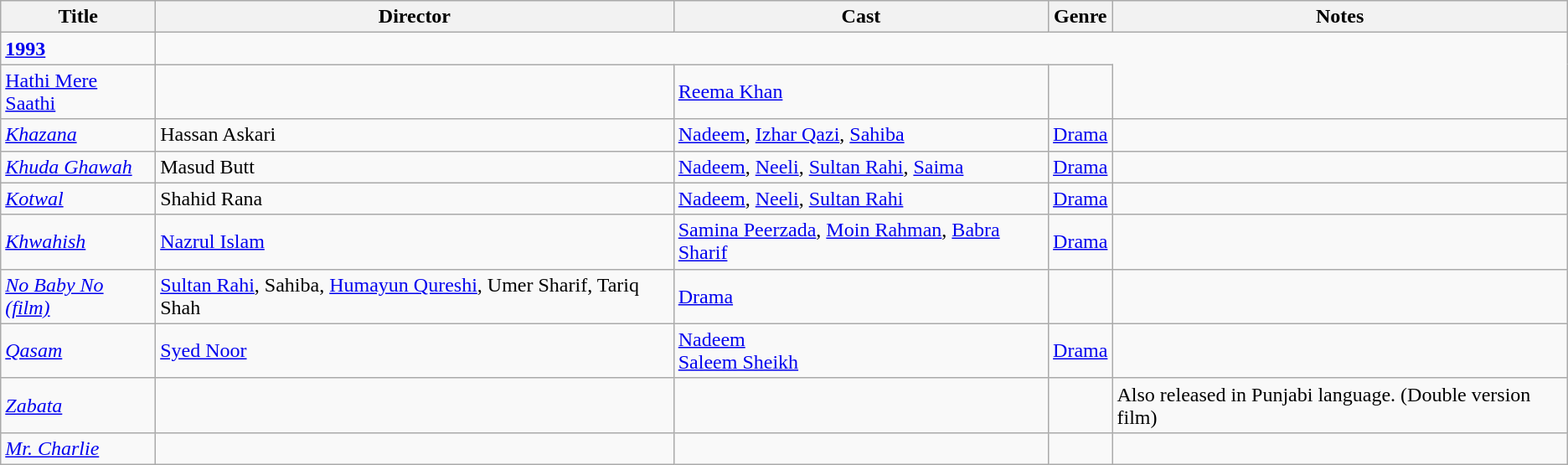<table class="wikitable">
<tr>
<th>Title</th>
<th>Director</th>
<th>Cast</th>
<th>Genre</th>
<th>Notes</th>
</tr>
<tr>
<td><strong><a href='#'>1993</a></strong></td>
</tr>
<tr>
<td><a href='#'>Hathi Mere Saathi</a></td>
<td></td>
<td><a href='#'>Reema Khan</a></td>
<td></td>
</tr>
<tr>
<td><em><a href='#'>Khazana</a></em></td>
<td>Hassan Askari</td>
<td><a href='#'>Nadeem</a>, <a href='#'>Izhar Qazi</a>, <a href='#'>Sahiba</a></td>
<td><a href='#'>Drama</a></td>
<td></td>
</tr>
<tr>
<td><em><a href='#'>Khuda Ghawah</a></em></td>
<td>Masud Butt</td>
<td><a href='#'>Nadeem</a>, <a href='#'>Neeli</a>, <a href='#'>Sultan Rahi</a>, <a href='#'>Saima</a></td>
<td><a href='#'>Drama</a></td>
<td></td>
</tr>
<tr>
<td><em><a href='#'>Kotwal</a></em></td>
<td>Shahid Rana</td>
<td><a href='#'>Nadeem</a>, <a href='#'>Neeli</a>, <a href='#'>Sultan Rahi</a></td>
<td><a href='#'>Drama</a></td>
<td></td>
</tr>
<tr>
<td><em><a href='#'>Khwahish</a></em></td>
<td><a href='#'>Nazrul Islam</a></td>
<td><a href='#'>Samina Peerzada</a>, <a href='#'>Moin Rahman</a>, <a href='#'>Babra Sharif</a></td>
<td><a href='#'>Drama</a></td>
<td></td>
</tr>
<tr>
<td><em><a href='#'>No Baby No (film)</a></em></td>
<td><a href='#'>Sultan Rahi</a>, Sahiba, <a href='#'>Humayun Qureshi</a>,  Umer Sharif, Tariq Shah</td>
<td><a href='#'>Drama</a></td>
<td></td>
</tr>
<tr>
<td><em><a href='#'>Qasam</a></em></td>
<td><a href='#'>Syed Noor</a></td>
<td><a href='#'>Nadeem</a> <br> <a href='#'>Saleem Sheikh</a></td>
<td><a href='#'>Drama</a></td>
<td></td>
</tr>
<tr>
<td><em><a href='#'>Zabata</a></em></td>
<td></td>
<td></td>
<td></td>
<td>Also released in Punjabi language. (Double version film)</td>
</tr>
<tr>
<td><em><a href='#'>Mr. Charlie</a></em></td>
<td></td>
<td></td>
<td></td>
<td></td>
</tr>
</table>
